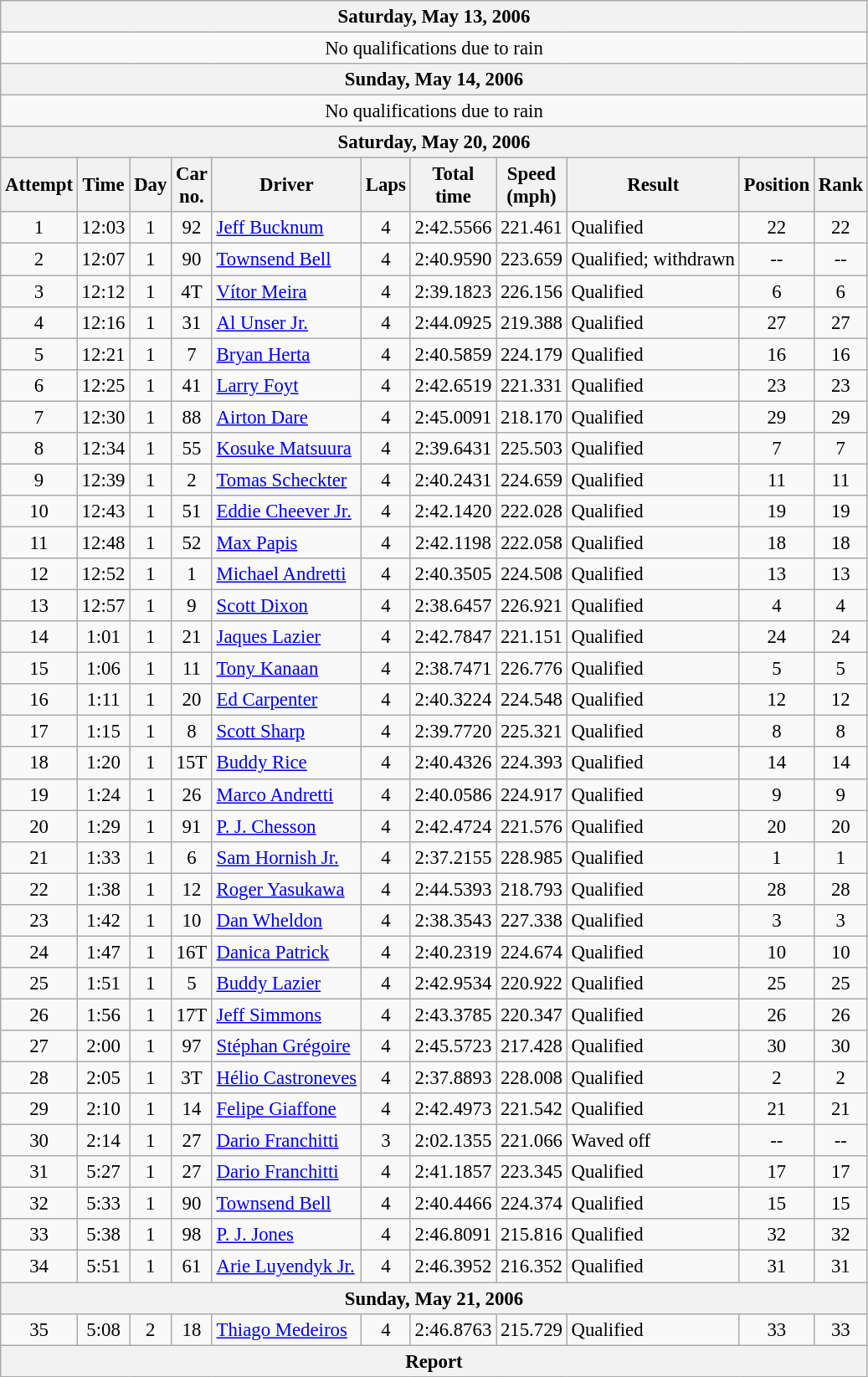<table class="wikitable" style="font-size: 95%;">
<tr align="center">
<th colspan=11>Saturday, May 13, 2006</th>
</tr>
<tr>
<td colspan=11 align="center">No qualifications due to rain</td>
</tr>
<tr align="center">
<th colspan=11>Sunday, May 14, 2006</th>
</tr>
<tr>
<td colspan=11 align="center">No qualifications due to rain</td>
</tr>
<tr align="center">
<th colspan=11>Saturday, May 20, 2006</th>
</tr>
<tr align="center">
<th>Attempt</th>
<th>Time</th>
<th>Day</th>
<th>Car<br>no.</th>
<th>Driver</th>
<th>Laps</th>
<th>Total<br>time</th>
<th>Speed<br>(mph)</th>
<th>Result</th>
<th>Position</th>
<th>Rank</th>
</tr>
<tr align="center">
<td>1</td>
<td>12:03</td>
<td>1</td>
<td>92</td>
<td align="left"><a href='#'>Jeff Bucknum</a></td>
<td>4</td>
<td>2:42.5566</td>
<td>221.461</td>
<td align="left">Qualified</td>
<td>22</td>
<td>22</td>
</tr>
<tr align="center">
<td>2</td>
<td>12:07</td>
<td>1</td>
<td>90</td>
<td align="left"><a href='#'>Townsend Bell</a></td>
<td>4</td>
<td>2:40.9590</td>
<td>223.659</td>
<td align="left">Qualified; withdrawn</td>
<td>--</td>
<td>--</td>
</tr>
<tr align="center">
<td>3</td>
<td>12:12</td>
<td>1</td>
<td>4T</td>
<td align="left"><a href='#'>Vítor Meira</a></td>
<td>4</td>
<td>2:39.1823</td>
<td>226.156</td>
<td align="left">Qualified</td>
<td>6</td>
<td>6</td>
</tr>
<tr align="center">
<td>4</td>
<td>12:16</td>
<td>1</td>
<td>31</td>
<td align="left"><a href='#'>Al Unser Jr.</a></td>
<td>4</td>
<td>2:44.0925</td>
<td>219.388</td>
<td align="left">Qualified</td>
<td>27</td>
<td>27</td>
</tr>
<tr align="center">
<td>5</td>
<td>12:21</td>
<td>1</td>
<td>7</td>
<td align="left"><a href='#'>Bryan Herta</a></td>
<td>4</td>
<td>2:40.5859</td>
<td>224.179</td>
<td align="left">Qualified</td>
<td>16</td>
<td>16</td>
</tr>
<tr align="center">
<td>6</td>
<td>12:25</td>
<td>1</td>
<td>41</td>
<td align="left"><a href='#'>Larry Foyt</a></td>
<td>4</td>
<td>2:42.6519</td>
<td>221.331</td>
<td align="left">Qualified</td>
<td>23</td>
<td>23</td>
</tr>
<tr align="center">
<td>7</td>
<td>12:30</td>
<td>1</td>
<td>88</td>
<td align="left"><a href='#'>Airton Dare</a></td>
<td>4</td>
<td>2:45.0091</td>
<td>218.170</td>
<td align="left">Qualified</td>
<td>29</td>
<td>29</td>
</tr>
<tr align="center">
<td>8</td>
<td>12:34</td>
<td>1</td>
<td>55</td>
<td align="left"><a href='#'>Kosuke Matsuura</a></td>
<td>4</td>
<td>2:39.6431</td>
<td>225.503</td>
<td align="left">Qualified</td>
<td>7</td>
<td>7</td>
</tr>
<tr align="center">
<td>9</td>
<td>12:39</td>
<td>1</td>
<td>2</td>
<td align="left"><a href='#'>Tomas Scheckter</a></td>
<td>4</td>
<td>2:40.2431</td>
<td>224.659</td>
<td align="left">Qualified</td>
<td>11</td>
<td>11</td>
</tr>
<tr align="center">
<td>10</td>
<td>12:43</td>
<td>1</td>
<td>51</td>
<td align="left"><a href='#'>Eddie Cheever Jr.</a></td>
<td>4</td>
<td>2:42.1420</td>
<td>222.028</td>
<td align="left">Qualified</td>
<td>19</td>
<td>19</td>
</tr>
<tr align="center">
<td>11</td>
<td>12:48</td>
<td>1</td>
<td>52</td>
<td align="left"><a href='#'>Max Papis</a></td>
<td>4</td>
<td>2:42.1198</td>
<td>222.058</td>
<td align="left">Qualified</td>
<td>18</td>
<td>18</td>
</tr>
<tr align="center">
<td>12</td>
<td>12:52</td>
<td>1</td>
<td>1</td>
<td align="left"><a href='#'>Michael Andretti</a></td>
<td>4</td>
<td>2:40.3505</td>
<td>224.508</td>
<td align="left">Qualified</td>
<td>13</td>
<td>13</td>
</tr>
<tr align="center">
<td>13</td>
<td>12:57</td>
<td>1</td>
<td>9</td>
<td align="left"><a href='#'>Scott Dixon</a></td>
<td>4</td>
<td>2:38.6457</td>
<td>226.921</td>
<td align="left">Qualified</td>
<td>4</td>
<td>4</td>
</tr>
<tr align="center">
<td>14</td>
<td>1:01</td>
<td>1</td>
<td>21</td>
<td align="left"><a href='#'>Jaques Lazier</a></td>
<td>4</td>
<td>2:42.7847</td>
<td>221.151</td>
<td align="left">Qualified</td>
<td>24</td>
<td>24</td>
</tr>
<tr align="center">
<td>15</td>
<td>1:06</td>
<td>1</td>
<td>11</td>
<td align="left"><a href='#'>Tony Kanaan</a></td>
<td>4</td>
<td>2:38.7471</td>
<td>226.776</td>
<td align="left">Qualified</td>
<td>5</td>
<td>5</td>
</tr>
<tr align="center">
<td>16</td>
<td>1:11</td>
<td>1</td>
<td>20</td>
<td align="left"><a href='#'>Ed Carpenter</a></td>
<td>4</td>
<td>2:40.3224</td>
<td>224.548</td>
<td align="left">Qualified</td>
<td>12</td>
<td>12</td>
</tr>
<tr align="center">
<td>17</td>
<td>1:15</td>
<td>1</td>
<td>8</td>
<td align="left"><a href='#'>Scott Sharp</a></td>
<td>4</td>
<td>2:39.7720</td>
<td>225.321</td>
<td align="left">Qualified</td>
<td>8</td>
<td>8</td>
</tr>
<tr align="center">
<td>18</td>
<td>1:20</td>
<td>1</td>
<td>15T</td>
<td align="left"><a href='#'>Buddy Rice</a></td>
<td>4</td>
<td>2:40.4326</td>
<td>224.393</td>
<td align="left">Qualified</td>
<td>14</td>
<td>14</td>
</tr>
<tr align="center">
<td>19</td>
<td>1:24</td>
<td>1</td>
<td>26</td>
<td align="left"><a href='#'>Marco Andretti</a></td>
<td>4</td>
<td>2:40.0586</td>
<td>224.917</td>
<td align="left">Qualified</td>
<td>9</td>
<td>9</td>
</tr>
<tr align="center">
<td>20</td>
<td>1:29</td>
<td>1</td>
<td>91</td>
<td align="left"><a href='#'>P. J. Chesson</a></td>
<td>4</td>
<td>2:42.4724</td>
<td>221.576</td>
<td align="left">Qualified</td>
<td>20</td>
<td>20</td>
</tr>
<tr align="center">
<td>21</td>
<td>1:33</td>
<td>1</td>
<td>6</td>
<td align="left"><a href='#'>Sam Hornish Jr.</a></td>
<td>4</td>
<td>2:37.2155</td>
<td>228.985</td>
<td align="left">Qualified</td>
<td>1</td>
<td>1</td>
</tr>
<tr align="center">
<td>22</td>
<td>1:38</td>
<td>1</td>
<td>12</td>
<td align="left"><a href='#'>Roger Yasukawa</a></td>
<td>4</td>
<td>2:44.5393</td>
<td>218.793</td>
<td align="left">Qualified</td>
<td>28</td>
<td>28</td>
</tr>
<tr align="center">
<td>23</td>
<td>1:42</td>
<td>1</td>
<td>10</td>
<td align="left"><a href='#'>Dan Wheldon</a></td>
<td>4</td>
<td>2:38.3543</td>
<td>227.338</td>
<td align="left">Qualified</td>
<td>3</td>
<td>3</td>
</tr>
<tr align="center">
<td>24</td>
<td>1:47</td>
<td>1</td>
<td>16T</td>
<td align="left"><a href='#'>Danica Patrick</a></td>
<td>4</td>
<td>2:40.2319</td>
<td>224.674</td>
<td align="left">Qualified</td>
<td>10</td>
<td>10</td>
</tr>
<tr align="center">
<td>25</td>
<td>1:51</td>
<td>1</td>
<td>5</td>
<td align="left"><a href='#'>Buddy Lazier</a></td>
<td>4</td>
<td>2:42.9534</td>
<td>220.922</td>
<td align="left">Qualified</td>
<td>25</td>
<td>25</td>
</tr>
<tr align="center">
<td>26</td>
<td>1:56</td>
<td>1</td>
<td>17T</td>
<td align="left"><a href='#'>Jeff Simmons</a></td>
<td>4</td>
<td>2:43.3785</td>
<td>220.347</td>
<td align="left">Qualified</td>
<td>26</td>
<td>26</td>
</tr>
<tr align="center">
<td>27</td>
<td>2:00</td>
<td>1</td>
<td>97</td>
<td align="left"><a href='#'>Stéphan Grégoire</a></td>
<td>4</td>
<td>2:45.5723</td>
<td>217.428</td>
<td align="left">Qualified</td>
<td>30</td>
<td>30</td>
</tr>
<tr align="center">
<td>28</td>
<td>2:05</td>
<td>1</td>
<td>3T</td>
<td align="left"><a href='#'>Hélio Castroneves</a></td>
<td>4</td>
<td>2:37.8893</td>
<td>228.008</td>
<td align="left">Qualified</td>
<td>2</td>
<td>2</td>
</tr>
<tr align="center">
<td>29</td>
<td>2:10</td>
<td>1</td>
<td>14</td>
<td align="left"><a href='#'>Felipe Giaffone</a></td>
<td>4</td>
<td>2:42.4973</td>
<td>221.542</td>
<td align="left">Qualified</td>
<td>21</td>
<td>21</td>
</tr>
<tr align="center">
<td>30</td>
<td>2:14</td>
<td>1</td>
<td>27</td>
<td align="left"><a href='#'>Dario Franchitti</a></td>
<td>3</td>
<td>2:02.1355</td>
<td>221.066</td>
<td align="left">Waved off</td>
<td>--</td>
<td>--</td>
</tr>
<tr align="center">
<td>31</td>
<td>5:27</td>
<td>1</td>
<td>27</td>
<td align="left"><a href='#'>Dario Franchitti</a></td>
<td>4</td>
<td>2:41.1857</td>
<td>223.345</td>
<td align="left">Qualified</td>
<td>17</td>
<td>17</td>
</tr>
<tr align="center">
<td>32</td>
<td>5:33</td>
<td>1</td>
<td>90</td>
<td align="left"><a href='#'>Townsend Bell</a></td>
<td>4</td>
<td>2:40.4466</td>
<td>224.374</td>
<td align="left">Qualified</td>
<td>15</td>
<td>15</td>
</tr>
<tr align="center">
<td>33</td>
<td>5:38</td>
<td>1</td>
<td>98</td>
<td align="left"><a href='#'>P. J. Jones</a></td>
<td>4</td>
<td>2:46.8091</td>
<td>215.816</td>
<td align="left">Qualified</td>
<td>32</td>
<td>32</td>
</tr>
<tr align="center">
<td>34</td>
<td>5:51</td>
<td>1</td>
<td>61</td>
<td align="left"><a href='#'>Arie Luyendyk Jr.</a></td>
<td>4</td>
<td>2:46.3952</td>
<td>216.352</td>
<td align="left">Qualified</td>
<td>31</td>
<td>31</td>
</tr>
<tr align="center">
<th colspan=11>Sunday, May 21, 2006</th>
</tr>
<tr align="center">
<td>35</td>
<td>5:08</td>
<td>2</td>
<td>18</td>
<td align="left"><a href='#'>Thiago Medeiros</a></td>
<td>4</td>
<td>2:46.8763</td>
<td>215.729</td>
<td align="left">Qualified</td>
<td>33</td>
<td>33</td>
</tr>
<tr align="center">
<th colspan=11>Report</th>
</tr>
</table>
